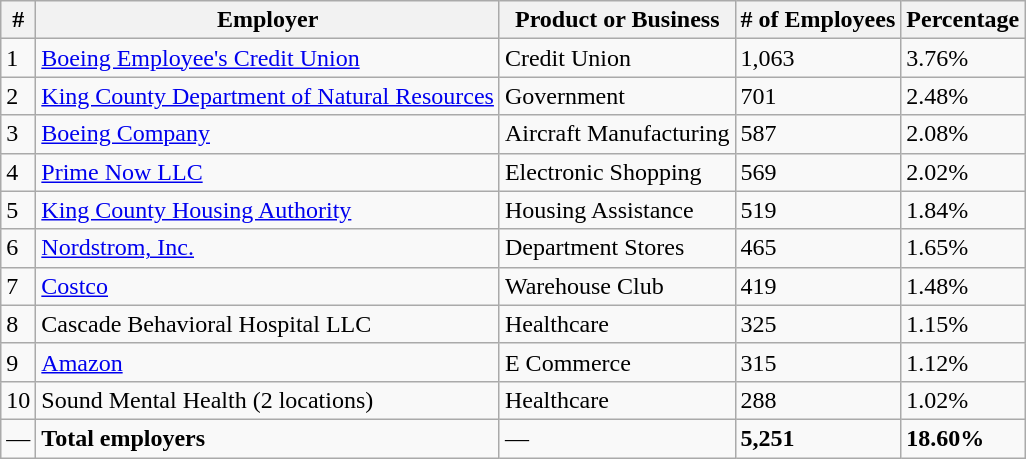<table class="wikitable">
<tr>
<th>#</th>
<th>Employer</th>
<th>Product or Business</th>
<th># of Employees</th>
<th>Percentage</th>
</tr>
<tr>
<td>1</td>
<td><a href='#'>Boeing Employee's Credit Union</a></td>
<td>Credit Union</td>
<td>1,063</td>
<td>3.76%</td>
</tr>
<tr>
<td>2</td>
<td><a href='#'>King County Department of Natural Resources</a></td>
<td>Government</td>
<td>701</td>
<td>2.48%</td>
</tr>
<tr>
<td>3</td>
<td><a href='#'>Boeing Company</a></td>
<td>Aircraft Manufacturing</td>
<td>587</td>
<td>2.08%</td>
</tr>
<tr>
<td>4</td>
<td><a href='#'>Prime Now LLC</a></td>
<td>Electronic Shopping</td>
<td>569</td>
<td>2.02%</td>
</tr>
<tr>
<td>5</td>
<td><a href='#'>King County Housing Authority</a></td>
<td>Housing Assistance</td>
<td>519</td>
<td>1.84%</td>
</tr>
<tr>
<td>6</td>
<td><a href='#'>Nordstrom, Inc.</a></td>
<td>Department Stores</td>
<td>465</td>
<td>1.65%</td>
</tr>
<tr>
<td>7</td>
<td><a href='#'>Costco</a></td>
<td>Warehouse Club</td>
<td>419</td>
<td>1.48%</td>
</tr>
<tr>
<td>8</td>
<td>Cascade Behavioral Hospital LLC</td>
<td>Healthcare</td>
<td>325</td>
<td>1.15%</td>
</tr>
<tr>
<td>9</td>
<td><a href='#'>Amazon</a></td>
<td>E Commerce</td>
<td>315</td>
<td>1.12%</td>
</tr>
<tr>
<td>10</td>
<td>Sound Mental Health (2 locations)</td>
<td>Healthcare</td>
<td>288</td>
<td>1.02%</td>
</tr>
<tr>
<td>—</td>
<td><strong>Total employers</strong></td>
<td>—</td>
<td><strong>5,251</strong></td>
<td><strong>18.60%</strong></td>
</tr>
</table>
